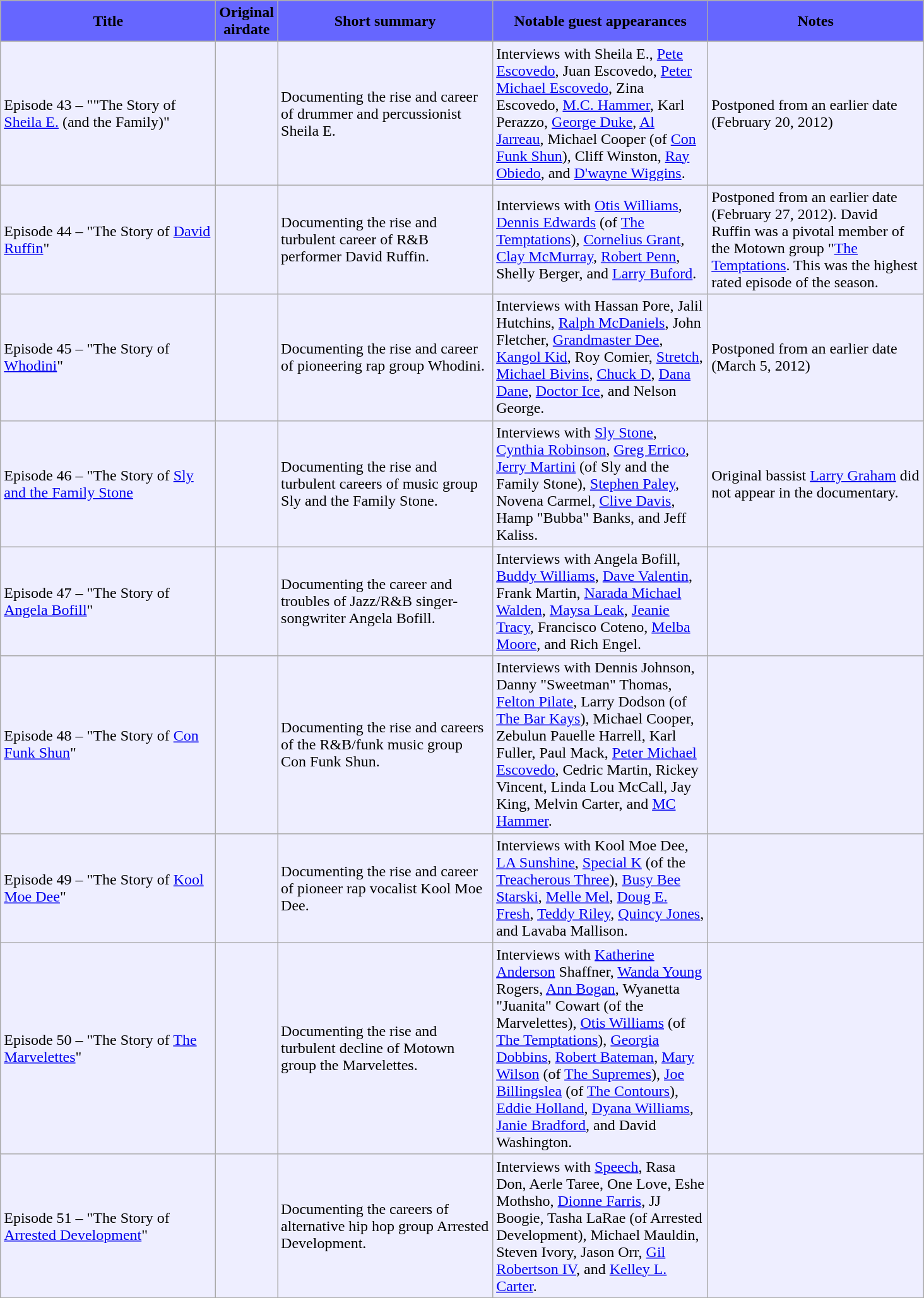<table class="wikitable" style="background:#EEEEFF">
<tr>
<th scope="col" style="background-color: #6666FF" width="220">Title</th>
<th scope="col" style="background-color: #6666FF" width="40pt">Original airdate</th>
<th scope="col" style="background-color: #6666FF" width="220">Short summary</th>
<th scope="col" style="background-color: #6666FF" width="220">Notable guest appearances</th>
<th scope="col" style="background-color: #6666FF" width="220">Notes</th>
</tr>
<tr>
<td>Episode 43 – ""The Story of <a href='#'>Sheila E.</a> (and the Family)"</td>
<td></td>
<td>Documenting the rise and career of drummer and percussionist Sheila E.</td>
<td>Interviews with Sheila E., <a href='#'>Pete Escovedo</a>, Juan Escovedo, <a href='#'>Peter Michael Escovedo</a>, Zina Escovedo, <a href='#'>M.C. Hammer</a>, Karl Perazzo, <a href='#'>George Duke</a>, <a href='#'>Al Jarreau</a>, Michael Cooper (of <a href='#'>Con Funk Shun</a>), Cliff Winston, <a href='#'>Ray Obiedo</a>, and <a href='#'>D'wayne Wiggins</a>.</td>
<td>Postponed from an earlier date (February 20, 2012)</td>
</tr>
<tr>
<td>Episode 44 – "The Story of <a href='#'>David Ruffin</a>"</td>
<td></td>
<td>Documenting the rise and turbulent career of R&B performer David Ruffin.</td>
<td>Interviews with <a href='#'>Otis Williams</a>, <a href='#'>Dennis Edwards</a> (of <a href='#'>The Temptations</a>), <a href='#'>Cornelius Grant</a>, <a href='#'>Clay McMurray</a>, <a href='#'>Robert Penn</a>, Shelly Berger, and <a href='#'>Larry Buford</a>.</td>
<td>Postponed from an earlier date (February 27, 2012). David Ruffin was a pivotal member of the Motown group "<a href='#'>The Temptations</a>. This was the highest rated episode of the season.</td>
</tr>
<tr>
<td>Episode 45 – "The Story of <a href='#'>Whodini</a>"</td>
<td></td>
<td>Documenting the rise and career of pioneering rap group Whodini.</td>
<td>Interviews with Hassan Pore, Jalil Hutchins, <a href='#'>Ralph McDaniels</a>, John Fletcher, <a href='#'>Grandmaster Dee</a>, <a href='#'>Kangol Kid</a>, Roy Comier, <a href='#'>Stretch</a>, <a href='#'>Michael Bivins</a>, <a href='#'>Chuck D</a>, <a href='#'>Dana Dane</a>, <a href='#'>Doctor Ice</a>, and Nelson George.</td>
<td>Postponed from an earlier date (March 5, 2012)</td>
</tr>
<tr>
<td>Episode 46 – "The Story of <a href='#'>Sly and the Family Stone</a></td>
<td></td>
<td>Documenting the rise and turbulent careers of music group Sly and the Family Stone.</td>
<td>Interviews with <a href='#'>Sly Stone</a>, <a href='#'>Cynthia Robinson</a>, <a href='#'>Greg Errico</a>, <a href='#'>Jerry Martini</a> (of Sly and the Family Stone), <a href='#'>Stephen Paley</a>, Novena Carmel, <a href='#'>Clive Davis</a>, Hamp "Bubba" Banks, and Jeff Kaliss.</td>
<td>Original bassist <a href='#'>Larry Graham</a> did not appear in the documentary.</td>
</tr>
<tr>
<td>Episode 47 – "The Story of <a href='#'>Angela Bofill</a>"</td>
<td></td>
<td>Documenting the career and troubles of Jazz/R&B singer-songwriter Angela Bofill.</td>
<td>Interviews with Angela Bofill, <a href='#'>Buddy Williams</a>, <a href='#'>Dave Valentin</a>, Frank Martin, <a href='#'>Narada Michael Walden</a>, <a href='#'>Maysa Leak</a>, <a href='#'>Jeanie Tracy</a>, Francisco Coteno, <a href='#'>Melba Moore</a>, and Rich Engel.</td>
<td></td>
</tr>
<tr>
<td>Episode 48 – "The Story of <a href='#'>Con Funk Shun</a>"</td>
<td></td>
<td>Documenting the rise and careers of the R&B/funk music group Con Funk Shun.</td>
<td>Interviews with Dennis Johnson, Danny "Sweetman" Thomas, <a href='#'>Felton Pilate</a>, Larry Dodson (of <a href='#'>The Bar Kays</a>), Michael Cooper, Zebulun Pauelle Harrell, Karl Fuller, Paul Mack, <a href='#'>Peter Michael Escovedo</a>, Cedric Martin, Rickey Vincent, Linda Lou McCall, Jay King, Melvin Carter, and <a href='#'>MC Hammer</a>.</td>
<td></td>
</tr>
<tr>
<td>Episode 49 – "The Story of <a href='#'>Kool Moe Dee</a>"</td>
<td></td>
<td>Documenting the rise and career of pioneer rap vocalist Kool Moe Dee.</td>
<td>Interviews with Kool Moe Dee, <a href='#'>LA Sunshine</a>, <a href='#'>Special K</a> (of the <a href='#'>Treacherous Three</a>), <a href='#'>Busy Bee Starski</a>, <a href='#'>Melle Mel</a>, <a href='#'>Doug E. Fresh</a>, <a href='#'>Teddy Riley</a>, <a href='#'>Quincy Jones</a>, and Lavaba Mallison.</td>
<td></td>
</tr>
<tr>
<td>Episode 50 – "The Story of <a href='#'>The Marvelettes</a>"</td>
<td></td>
<td>Documenting the rise and turbulent decline of Motown group the Marvelettes.</td>
<td>Interviews with <a href='#'>Katherine Anderson</a> Shaffner, <a href='#'>Wanda Young</a> Rogers, <a href='#'>Ann Bogan</a>, Wyanetta "Juanita" Cowart (of the Marvelettes), <a href='#'>Otis Williams</a> (of <a href='#'>The Temptations</a>), <a href='#'>Georgia Dobbins</a>, <a href='#'>Robert Bateman</a>, <a href='#'>Mary Wilson</a> (of <a href='#'>The Supremes</a>), <a href='#'>Joe Billingslea</a> (of <a href='#'>The Contours</a>), <a href='#'>Eddie Holland</a>, <a href='#'>Dyana Williams</a>, <a href='#'>Janie Bradford</a>, and David Washington.</td>
<td></td>
</tr>
<tr>
<td>Episode 51 – "The Story of <a href='#'>Arrested Development</a>"</td>
<td></td>
<td>Documenting the careers of alternative hip hop group Arrested Development.</td>
<td>Interviews with <a href='#'>Speech</a>, Rasa Don, Aerle Taree, One Love, Eshe Mothsho, <a href='#'>Dionne Farris</a>, JJ Boogie, Tasha LaRae (of Arrested Development), Michael Mauldin, Steven Ivory, Jason Orr, <a href='#'>Gil Robertson IV</a>, and <a href='#'>Kelley L. Carter</a>.</td>
<td></td>
</tr>
<tr>
</tr>
</table>
